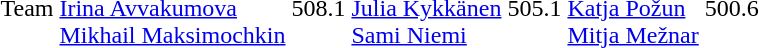<table>
<tr>
<td>Team<br></td>
<td><br><a href='#'>Irina Avvakumova</a><br><a href='#'>Mikhail Maksimochkin</a></td>
<td>508.1</td>
<td><br><a href='#'>Julia Kykkänen</a><br><a href='#'>Sami Niemi</a></td>
<td>505.1</td>
<td><br><a href='#'>Katja Požun</a><br><a href='#'>Mitja Mežnar</a></td>
<td>500.6</td>
</tr>
</table>
